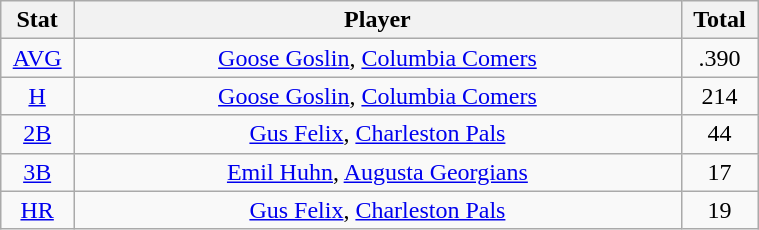<table class="wikitable" width="40%" style="text-align:center;">
<tr>
<th width="5%">Stat</th>
<th width="60%">Player</th>
<th width="5%">Total</th>
</tr>
<tr>
<td><a href='#'>AVG</a></td>
<td><a href='#'>Goose Goslin</a>, <a href='#'>Columbia Comers</a></td>
<td>.390</td>
</tr>
<tr>
<td><a href='#'>H</a></td>
<td><a href='#'>Goose Goslin</a>, <a href='#'>Columbia Comers</a></td>
<td>214</td>
</tr>
<tr>
<td><a href='#'>2B</a></td>
<td><a href='#'>Gus Felix</a>, <a href='#'>Charleston Pals</a></td>
<td>44</td>
</tr>
<tr>
<td><a href='#'>3B</a></td>
<td><a href='#'>Emil Huhn</a>, <a href='#'>Augusta Georgians</a></td>
<td>17</td>
</tr>
<tr>
<td><a href='#'>HR</a></td>
<td><a href='#'>Gus Felix</a>, <a href='#'>Charleston Pals</a></td>
<td>19</td>
</tr>
</table>
